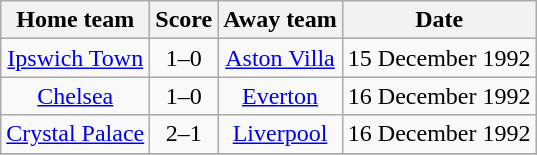<table class="wikitable" style="text-align: center">
<tr>
<th>Home team</th>
<th>Score</th>
<th>Away team</th>
<th>Date</th>
</tr>
<tr>
<td><a href='#'>Ipswich Town</a></td>
<td>1–0</td>
<td><a href='#'>Aston Villa</a></td>
<td>15 December 1992</td>
</tr>
<tr>
<td><a href='#'>Chelsea</a></td>
<td>1–0</td>
<td><a href='#'>Everton</a></td>
<td>16 December 1992</td>
</tr>
<tr>
<td><a href='#'>Crystal Palace</a></td>
<td>2–1</td>
<td><a href='#'>Liverpool</a></td>
<td>16 December 1992</td>
</tr>
<tr>
</tr>
</table>
